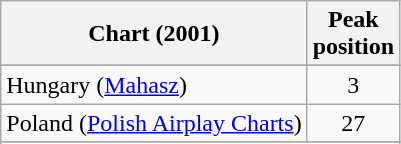<table class="wikitable sortable">
<tr>
<th align="left">Chart (2001)</th>
<th align="center">Peak<br>position</th>
</tr>
<tr>
</tr>
<tr>
</tr>
<tr>
</tr>
<tr>
<td align="left">Hungary (<a href='#'>Mahasz</a>)</td>
<td align="center">3</td>
</tr>
<tr>
<td align="left">Poland (<a href='#'>Polish Airplay Charts</a>)</td>
<td align="center">27</td>
</tr>
<tr>
</tr>
<tr>
</tr>
<tr>
</tr>
<tr>
</tr>
</table>
